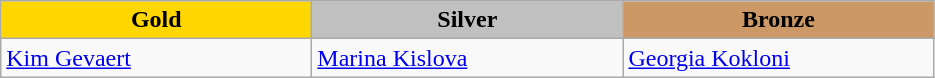<table class="wikitable" style="text-align:left">
<tr align="center">
<td width=200 bgcolor=gold><strong>Gold</strong></td>
<td width=200 bgcolor=silver><strong>Silver</strong></td>
<td width=200 bgcolor=CC9966><strong>Bronze</strong></td>
</tr>
<tr>
<td><a href='#'>Kim Gevaert</a><br><em></em></td>
<td><a href='#'>Marina Kislova</a><br><em></em></td>
<td><a href='#'>Georgia Kokloni</a><br><em></em></td>
</tr>
</table>
